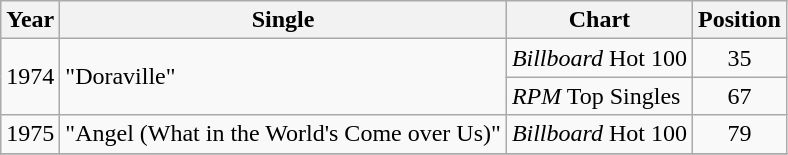<table class="wikitable">
<tr>
<th>Year</th>
<th>Single</th>
<th>Chart</th>
<th>Position</th>
</tr>
<tr>
<td rowspan="2">1974</td>
<td rowspan="2">"Doraville"</td>
<td><em>Billboard</em> Hot 100</td>
<td align="center">35</td>
</tr>
<tr>
<td><em>RPM</em> Top Singles</td>
<td align="center">67</td>
</tr>
<tr>
<td>1975</td>
<td>"Angel (What in the World's Come over Us)"</td>
<td><em>Billboard</em> Hot 100</td>
<td align="center">79</td>
</tr>
<tr>
</tr>
</table>
